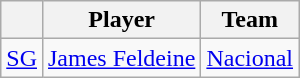<table class="wikitable">
<tr>
<th style="text-align:center;"></th>
<th style="text-align:center;">Player</th>
<th style="text-align:center;">Team</th>
</tr>
<tr>
<td style="text-align:center;"><a href='#'>SG</a></td>
<td> <a href='#'>James Feldeine</a></td>
<td><a href='#'>Nacional</a></td>
</tr>
</table>
